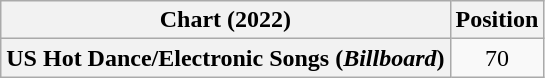<table class="wikitable plainrowheaders" style="text-align:center">
<tr>
<th scope="col">Chart (2022)</th>
<th scope="col">Position</th>
</tr>
<tr>
<th scope="row">US Hot Dance/Electronic Songs (<em>Billboard</em>)</th>
<td>70</td>
</tr>
</table>
